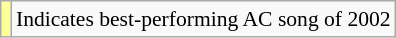<table class="wikitable" style="font-size:90%;">
<tr>
<td style="background-color:#FFFF99"></td>
<td>Indicates best-performing AC song of 2002</td>
</tr>
</table>
